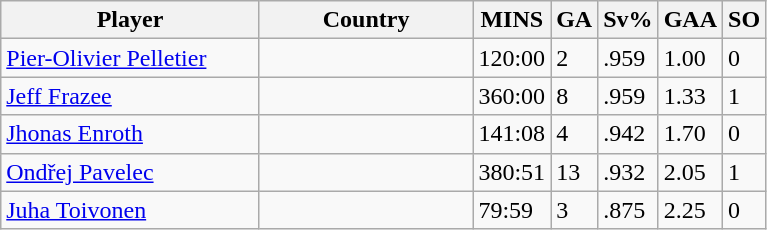<table class="wikitable">
<tr>
<th width=165>Player</th>
<th width=135>Country</th>
<th width=20>MINS</th>
<th width=20>GA</th>
<th width=20>Sv%</th>
<th width=20>GAA</th>
<th width=20>SO</th>
</tr>
<tr>
<td><a href='#'>Pier-Olivier Pelletier</a></td>
<td></td>
<td>120:00</td>
<td>2</td>
<td>.959</td>
<td>1.00</td>
<td>0</td>
</tr>
<tr>
<td><a href='#'>Jeff Frazee</a></td>
<td></td>
<td>360:00</td>
<td>8</td>
<td>.959</td>
<td>1.33</td>
<td>1</td>
</tr>
<tr>
<td><a href='#'>Jhonas Enroth</a></td>
<td></td>
<td>141:08</td>
<td>4</td>
<td>.942</td>
<td>1.70</td>
<td>0</td>
</tr>
<tr>
<td><a href='#'>Ondřej Pavelec</a></td>
<td></td>
<td>380:51</td>
<td>13</td>
<td>.932</td>
<td>2.05</td>
<td>1</td>
</tr>
<tr>
<td><a href='#'>Juha Toivonen</a></td>
<td></td>
<td>79:59</td>
<td>3</td>
<td>.875</td>
<td>2.25</td>
<td>0</td>
</tr>
</table>
